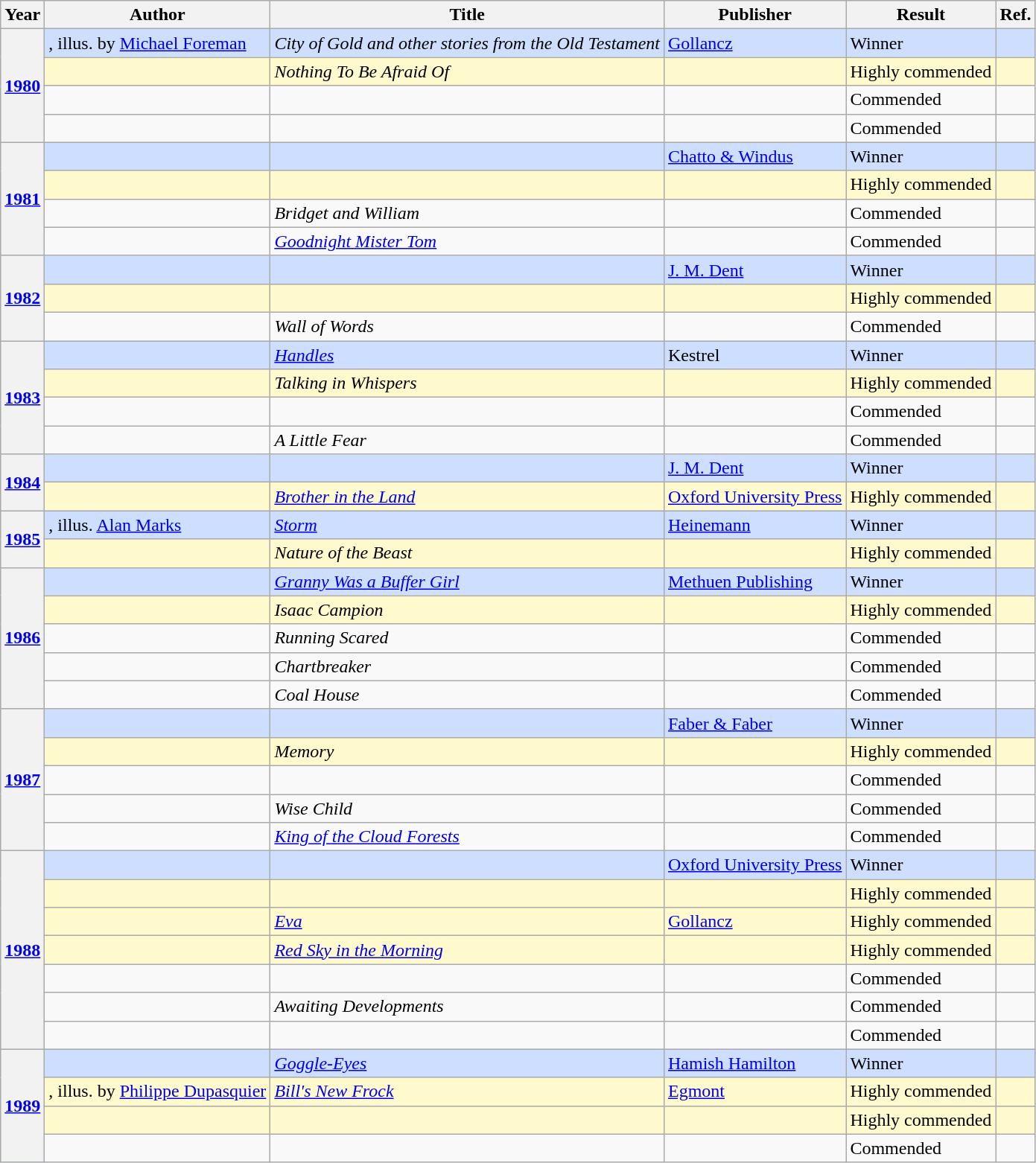<table class="wikitable sortable mw-collapsible">
<tr>
<th>Year</th>
<th>Author</th>
<th>Title</th>
<th>Publisher</th>
<th>Result</th>
<th>Ref.</th>
</tr>
<tr style="background:#cddeff">
<th rowspan="4"><a href='#'>1980</a></th>
<td>, illus. by <a href='#'>Michael Foreman</a></td>
<td><em>City of Gold and other stories from the Old Testament</em></td>
<td><a href='#'>Gollancz</a></td>
<td>Winner</td>
<td></td>
</tr>
<tr style="background:LemonChiffon;" color:black>
<td></td>
<td><em>Nothing To Be Afraid Of</em></td>
<td></td>
<td>Highly commended</td>
<td></td>
</tr>
<tr>
<td></td>
<td></td>
<td></td>
<td>Commended</td>
<td></td>
</tr>
<tr>
<td></td>
<td></td>
<td></td>
<td>Commended</td>
<td></td>
</tr>
<tr style="background:#cddeff">
<th rowspan="4"><a href='#'>1981</a></th>
<td></td>
<td><em></em></td>
<td><a href='#'>Chatto & Windus</a></td>
<td>Winner</td>
<td></td>
</tr>
<tr style="background:LemonChiffon;" color:black>
<td></td>
<td><em></em></td>
<td></td>
<td>Highly commended</td>
<td></td>
</tr>
<tr>
<td></td>
<td><em>Bridget and William</em></td>
<td></td>
<td>Commended</td>
<td></td>
</tr>
<tr>
<td></td>
<td><em><a href='#'>Goodnight Mister Tom</a></em></td>
<td></td>
<td>Commended</td>
<td></td>
</tr>
<tr style="background:#cddeff">
<th rowspan="3"><a href='#'>1982</a></th>
<td></td>
<td><em></em></td>
<td><a href='#'>J. M. Dent</a></td>
<td>Winner</td>
<td></td>
</tr>
<tr style="background:LemonChiffon;" color:black>
<td></td>
<td><em></em></td>
<td></td>
<td>Highly commended</td>
<td></td>
</tr>
<tr>
<td></td>
<td><em>Wall of Words</em></td>
<td></td>
<td>Commended</td>
<td></td>
</tr>
<tr style="background:#cddeff">
<th rowspan="4"><a href='#'>1983</a></th>
<td></td>
<td><em><a href='#'>Handles</a></em></td>
<td>Kestrel</td>
<td>Winner</td>
<td></td>
</tr>
<tr style="background:LemonChiffon;" color:black>
<td></td>
<td><em>Talking in Whispers</em></td>
<td></td>
<td>Highly commended</td>
<td></td>
</tr>
<tr>
<td></td>
<td></td>
<td></td>
<td>Commended</td>
<td></td>
</tr>
<tr>
<td></td>
<td><em>A Little Fear</em></td>
<td></td>
<td>Commended</td>
<td></td>
</tr>
<tr style="background:#cddeff">
<th rowspan="2"><a href='#'>1984</a></th>
<td></td>
<td><em></em></td>
<td><a href='#'>J. M. Dent</a></td>
<td>Winner</td>
<td></td>
</tr>
<tr style="background:LemonChiffon;" color:black>
<td></td>
<td><em><a href='#'>Brother in the Land</a></em></td>
<td><a href='#'>Oxford University Press</a></td>
<td>Highly commended</td>
<td></td>
</tr>
<tr style="background:#cddeff">
<th rowspan="2"><a href='#'>1985</a></th>
<td>, illus. <a href='#'>Alan Marks</a></td>
<td><em><a href='#'>Storm</a><a href='#'></a></em></td>
<td><a href='#'>Heinemann</a></td>
<td>Winner</td>
<td></td>
</tr>
<tr style="background:LemonChiffon;" color:black>
<td></td>
<td><em>Nature of the Beast</em></td>
<td></td>
<td>Highly commended</td>
<td></td>
</tr>
<tr style="background:#cddeff">
<th rowspan="5"><a href='#'>1986</a></th>
<td></td>
<td><em><a href='#'>Granny Was a Buffer Girl</a></em></td>
<td><a href='#'>Methuen Publishing</a></td>
<td>Winner</td>
<td></td>
</tr>
<tr style="background:LemonChiffon;" color:black>
<td></td>
<td><em>Isaac Campion</em></td>
<td></td>
<td>Highly commended</td>
<td></td>
</tr>
<tr>
<td></td>
<td><em>Running Scared</em></td>
<td></td>
<td>Commended</td>
<td></td>
</tr>
<tr>
<td></td>
<td><em>Chartbreaker</em></td>
<td></td>
<td>Commended</td>
<td></td>
</tr>
<tr>
<td></td>
<td><em>Coal House</em></td>
<td></td>
<td>Commended</td>
<td></td>
</tr>
<tr style="background:#cddeff">
<th rowspan="5"><a href='#'>1987</a></th>
<td></td>
<td><em></em></td>
<td><a href='#'>Faber & Faber</a></td>
<td>Winner</td>
<td></td>
</tr>
<tr style="background:LemonChiffon;" color:black>
<td></td>
<td><em>Memory</em></td>
<td></td>
<td>Highly commended</td>
<td></td>
</tr>
<tr>
<td></td>
<td></td>
<td></td>
<td>Commended</td>
<td></td>
</tr>
<tr>
<td></td>
<td><em>Wise Child</em></td>
<td></td>
<td>Commended</td>
<td></td>
</tr>
<tr>
<td></td>
<td><em><a href='#'>King of the Cloud Forests</a></em></td>
<td></td>
<td>Commended</td>
<td></td>
</tr>
<tr style="background:#cddeff">
<th rowspan="7"><a href='#'>1988</a></th>
<td></td>
<td><em></em></td>
<td><a href='#'>Oxford University Press</a></td>
<td>Winner</td>
<td></td>
</tr>
<tr style="background:LemonChiffon;" color:black>
<td></td>
<td><em></em></td>
<td></td>
<td>Highly commended</td>
<td></td>
</tr>
<tr style="background:LemonChiffon;" color:black>
<td></td>
<td><em><a href='#'>Eva</a></em></td>
<td><a href='#'>Gollancz</a></td>
<td>Highly commended</td>
<td></td>
</tr>
<tr style="background:LemonChiffon;" color:black>
<td></td>
<td><em><a href='#'>Red Sky in the Morning</a></em></td>
<td></td>
<td>Highly commended</td>
<td></td>
</tr>
<tr>
<td></td>
<td></td>
<td></td>
<td>Commended</td>
<td></td>
</tr>
<tr>
<td></td>
<td><em>Awaiting Developments</em></td>
<td></td>
<td>Commended</td>
<td></td>
</tr>
<tr>
<td></td>
<td></td>
<td></td>
<td>Commended</td>
<td></td>
</tr>
<tr style="background:#cddeff">
<th rowspan="4"><a href='#'>1989</a></th>
<td></td>
<td><em><a href='#'>Goggle-Eyes</a></em></td>
<td><a href='#'>Hamish Hamilton</a></td>
<td>Winner</td>
<td></td>
</tr>
<tr style="background:LemonChiffon;" color:black>
<td>, illus. by <a href='#'>Philippe Dupasquier</a></td>
<td><em><a href='#'>Bill's New Frock</a></em></td>
<td><a href='#'>Egmont</a></td>
<td>Highly commended</td>
<td></td>
</tr>
<tr style="background:LemonChiffon;" color:black>
<td></td>
<td><em></em></td>
<td></td>
<td>Highly commended</td>
<td></td>
</tr>
<tr>
<td></td>
<td></td>
<td></td>
<td>Commended</td>
<td></td>
</tr>
</table>
